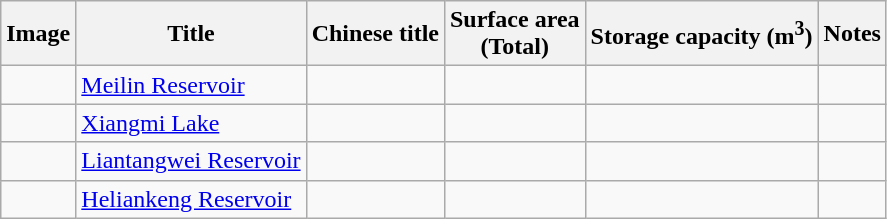<table class="wikitable">
<tr>
<th>Image</th>
<th>Title</th>
<th>Chinese title</th>
<th>Surface area<br>(Total)</th>
<th>Storage capacity (m<sup>3</sup>)</th>
<th>Notes</th>
</tr>
<tr>
<td></td>
<td><a href='#'>Meilin Reservoir</a></td>
<td></td>
<td></td>
<td></td>
<td></td>
</tr>
<tr>
<td></td>
<td><a href='#'>Xiangmi Lake</a></td>
<td></td>
<td></td>
<td></td>
<td></td>
</tr>
<tr>
<td></td>
<td><a href='#'>Liantangwei Reservoir</a></td>
<td></td>
<td></td>
<td></td>
<td></td>
</tr>
<tr>
<td></td>
<td><a href='#'>Heliankeng Reservoir</a></td>
<td></td>
<td></td>
<td></td>
<td></td>
</tr>
</table>
